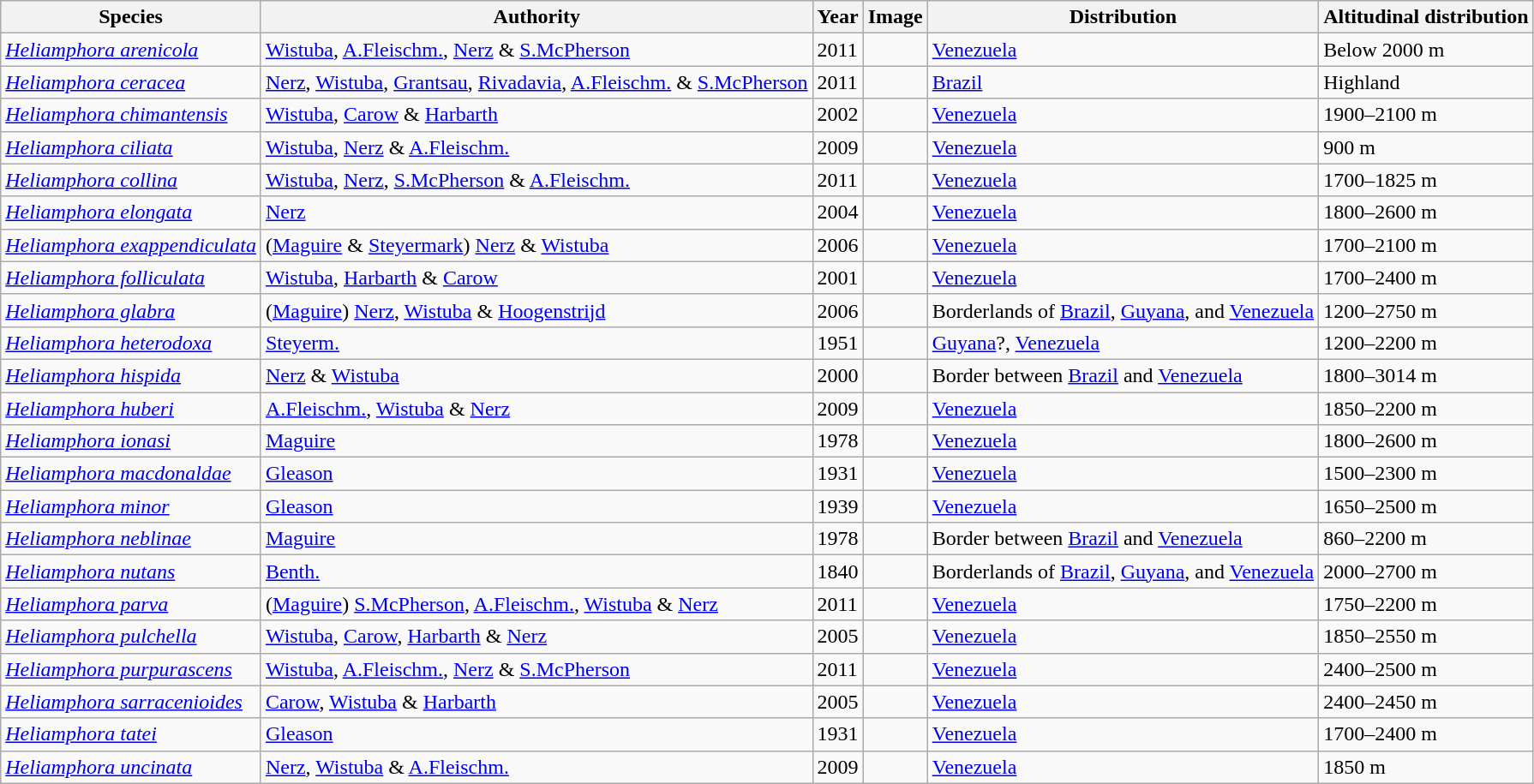<table class="sortable wikitable">
<tr>
<th>Species</th>
<th>Authority</th>
<th>Year</th>
<th>Image</th>
<th>Distribution</th>
<th>Altitudinal distribution</th>
</tr>
<tr>
<td><em><a href='#'>Heliamphora arenicola</a></em></td>
<td><a href='#'>Wistuba</a>, <a href='#'>A.Fleischm.</a>, <a href='#'>Nerz</a> & <a href='#'>S.McPherson</a></td>
<td>2011</td>
<td></td>
<td><a href='#'>Venezuela</a></td>
<td>Below 2000 m</td>
</tr>
<tr>
<td><em><a href='#'>Heliamphora ceracea</a></em></td>
<td><a href='#'>Nerz</a>, <a href='#'>Wistuba</a>, <a href='#'>Grantsau</a>, <a href='#'>Rivadavia</a>, <a href='#'>A.Fleischm.</a> & <a href='#'>S.McPherson</a></td>
<td>2011</td>
<td></td>
<td><a href='#'>Brazil</a></td>
<td>Highland</td>
</tr>
<tr>
<td><em><a href='#'>Heliamphora chimantensis</a></em></td>
<td><a href='#'>Wistuba</a>, <a href='#'>Carow</a> & <a href='#'>Harbarth</a></td>
<td>2002</td>
<td></td>
<td><a href='#'>Venezuela</a></td>
<td>1900–2100 m</td>
</tr>
<tr>
<td><em><a href='#'>Heliamphora ciliata</a></em></td>
<td><a href='#'>Wistuba</a>, <a href='#'>Nerz</a> & <a href='#'>A.Fleischm.</a></td>
<td>2009</td>
<td></td>
<td><a href='#'>Venezuela</a></td>
<td>900 m</td>
</tr>
<tr>
<td><em><a href='#'>Heliamphora collina</a></em></td>
<td><a href='#'>Wistuba</a>, <a href='#'>Nerz</a>, <a href='#'>S.McPherson</a> & <a href='#'>A.Fleischm.</a></td>
<td>2011</td>
<td></td>
<td><a href='#'>Venezuela</a></td>
<td>1700–1825 m</td>
</tr>
<tr>
<td><em><a href='#'>Heliamphora elongata</a></em></td>
<td><a href='#'>Nerz</a></td>
<td>2004</td>
<td></td>
<td><a href='#'>Venezuela</a></td>
<td>1800–2600 m</td>
</tr>
<tr>
<td><em><a href='#'>Heliamphora exappendiculata</a></em></td>
<td>(<a href='#'>Maguire</a> & <a href='#'>Steyermark</a>) <a href='#'>Nerz</a> & <a href='#'>Wistuba</a></td>
<td>2006</td>
<td></td>
<td><a href='#'>Venezuela</a></td>
<td>1700–2100 m</td>
</tr>
<tr>
<td><em><a href='#'>Heliamphora folliculata</a></em></td>
<td><a href='#'>Wistuba</a>, <a href='#'>Harbarth</a> & <a href='#'>Carow</a></td>
<td>2001</td>
<td></td>
<td><a href='#'>Venezuela</a></td>
<td>1700–2400 m</td>
</tr>
<tr>
<td><em><a href='#'>Heliamphora glabra</a></em></td>
<td>(<a href='#'>Maguire</a>) <a href='#'>Nerz</a>, <a href='#'>Wistuba</a> & <a href='#'>Hoogenstrijd</a></td>
<td>2006</td>
<td></td>
<td>Borderlands of <a href='#'>Brazil</a>, <a href='#'>Guyana</a>, and <a href='#'>Venezuela</a></td>
<td>1200–2750 m</td>
</tr>
<tr>
<td><em><a href='#'>Heliamphora heterodoxa</a></em></td>
<td><a href='#'>Steyerm.</a></td>
<td>1951</td>
<td></td>
<td><a href='#'>Guyana</a>?, <a href='#'>Venezuela</a></td>
<td>1200–2200 m</td>
</tr>
<tr>
<td><em><a href='#'>Heliamphora hispida</a></em></td>
<td><a href='#'>Nerz</a> & <a href='#'>Wistuba</a></td>
<td>2000</td>
<td></td>
<td>Border between <a href='#'>Brazil</a> and <a href='#'>Venezuela</a></td>
<td>1800–3014 m</td>
</tr>
<tr>
<td><em><a href='#'>Heliamphora huberi</a></em></td>
<td><a href='#'>A.Fleischm.</a>, <a href='#'>Wistuba</a> & <a href='#'>Nerz</a></td>
<td>2009</td>
<td></td>
<td><a href='#'>Venezuela</a></td>
<td>1850–2200 m</td>
</tr>
<tr>
<td><em><a href='#'>Heliamphora ionasi</a></em></td>
<td><a href='#'>Maguire</a></td>
<td>1978</td>
<td></td>
<td><a href='#'>Venezuela</a></td>
<td>1800–2600 m</td>
</tr>
<tr>
<td><em><a href='#'>Heliamphora macdonaldae</a></em></td>
<td><a href='#'>Gleason</a></td>
<td>1931</td>
<td></td>
<td><a href='#'>Venezuela</a></td>
<td>1500–2300 m</td>
</tr>
<tr>
<td><em><a href='#'>Heliamphora minor</a></em></td>
<td><a href='#'>Gleason</a></td>
<td>1939</td>
<td></td>
<td><a href='#'>Venezuela</a></td>
<td>1650–2500 m</td>
</tr>
<tr>
<td><em><a href='#'>Heliamphora neblinae</a></em></td>
<td><a href='#'>Maguire</a></td>
<td>1978</td>
<td></td>
<td>Border between <a href='#'>Brazil</a> and <a href='#'>Venezuela</a></td>
<td>860–2200 m</td>
</tr>
<tr>
<td><em><a href='#'>Heliamphora nutans</a></em></td>
<td><a href='#'>Benth.</a></td>
<td>1840</td>
<td></td>
<td>Borderlands of <a href='#'>Brazil</a>, <a href='#'>Guyana</a>, and <a href='#'>Venezuela</a></td>
<td>2000–2700 m</td>
</tr>
<tr>
<td><em><a href='#'>Heliamphora parva</a></em></td>
<td>(<a href='#'>Maguire</a>) <a href='#'>S.McPherson</a>, <a href='#'>A.Fleischm.</a>, <a href='#'>Wistuba</a> & <a href='#'>Nerz</a></td>
<td>2011</td>
<td></td>
<td><a href='#'>Venezuela</a></td>
<td>1750–2200 m</td>
</tr>
<tr>
<td><em><a href='#'>Heliamphora pulchella</a></em></td>
<td><a href='#'>Wistuba</a>, <a href='#'>Carow</a>, <a href='#'>Harbarth</a> & <a href='#'>Nerz</a></td>
<td>2005</td>
<td></td>
<td><a href='#'>Venezuela</a></td>
<td>1850–2550 m</td>
</tr>
<tr>
<td><em><a href='#'>Heliamphora purpurascens</a></em></td>
<td><a href='#'>Wistuba</a>, <a href='#'>A.Fleischm.</a>, <a href='#'>Nerz</a> & <a href='#'>S.McPherson</a></td>
<td>2011</td>
<td></td>
<td><a href='#'>Venezuela</a></td>
<td>2400–2500 m</td>
</tr>
<tr>
<td><em><a href='#'>Heliamphora sarracenioides</a></em></td>
<td><a href='#'>Carow</a>, <a href='#'>Wistuba</a> & <a href='#'>Harbarth</a></td>
<td>2005</td>
<td></td>
<td><a href='#'>Venezuela</a></td>
<td>2400–2450 m</td>
</tr>
<tr>
<td><em><a href='#'>Heliamphora tatei</a></em></td>
<td><a href='#'>Gleason</a></td>
<td>1931</td>
<td></td>
<td><a href='#'>Venezuela</a></td>
<td>1700–2400 m</td>
</tr>
<tr>
<td><em><a href='#'>Heliamphora uncinata</a></em></td>
<td><a href='#'>Nerz</a>, <a href='#'>Wistuba</a> & <a href='#'>A.Fleischm.</a></td>
<td>2009</td>
<td></td>
<td><a href='#'>Venezuela</a></td>
<td>1850 m</td>
</tr>
</table>
